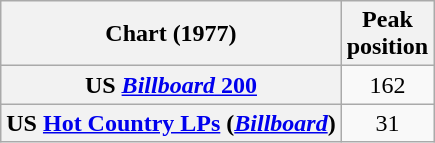<table class="wikitable sortable plainrowheaders" style="text-align:center;">
<tr>
<th scope="col">Chart (1977)</th>
<th scope="col">Peak<br>position</th>
</tr>
<tr>
<th scope="row">US <a href='#'><em>Billboard</em> 200</a></th>
<td>162</td>
</tr>
<tr>
<th scope="row">US <a href='#'>Hot Country LPs</a> (<em><a href='#'>Billboard</a></em>)</th>
<td>31</td>
</tr>
</table>
